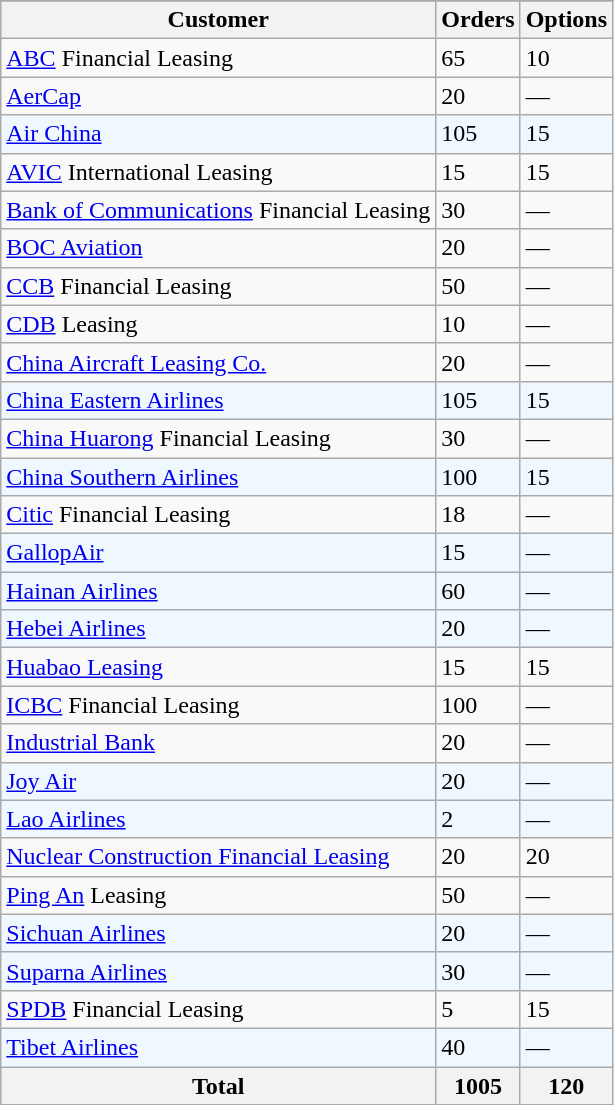<table class="wikitable sortable">
<tr>
</tr>
<tr>
<th>Customer</th>
<th>Orders</th>
<th>Options</th>
</tr>
<tr>
<td><a href='#'>ABC</a> Financial Leasing</td>
<td>65</td>
<td>10</td>
</tr>
<tr>
<td><a href='#'>AerCap</a></td>
<td>20</td>
<td>—</td>
</tr>
<tr style="background-color: AliceBlue">
<td><a href='#'>Air China</a></td>
<td>105</td>
<td>15</td>
</tr>
<tr>
<td><a href='#'>AVIC</a> International Leasing</td>
<td>15</td>
<td>15</td>
</tr>
<tr>
<td><a href='#'>Bank of Communications</a> Financial Leasing</td>
<td>30</td>
<td>—</td>
</tr>
<tr>
<td><a href='#'>BOC Aviation</a></td>
<td>20</td>
<td>—</td>
</tr>
<tr>
<td><a href='#'>CCB</a> Financial Leasing</td>
<td>50</td>
<td>—</td>
</tr>
<tr>
<td><a href='#'>CDB</a> Leasing</td>
<td>10</td>
<td>—</td>
</tr>
<tr>
<td><a href='#'>China Aircraft Leasing Co.</a></td>
<td>20</td>
<td>—</td>
</tr>
<tr style="background-color: AliceBlue">
<td><a href='#'>China Eastern Airlines</a></td>
<td>105</td>
<td>15</td>
</tr>
<tr>
<td><a href='#'>China Huarong</a> Financial Leasing</td>
<td>30</td>
<td>—</td>
</tr>
<tr style="background-color: AliceBlue">
<td><a href='#'>China Southern Airlines</a></td>
<td>100</td>
<td>15</td>
</tr>
<tr>
<td><a href='#'>Citic</a> Financial Leasing</td>
<td>18</td>
<td>—</td>
</tr>
<tr style="background-color: AliceBlue">
<td><a href='#'>GallopAir</a></td>
<td>15</td>
<td>—</td>
</tr>
<tr style="background-color: AliceBlue">
<td><a href='#'>Hainan Airlines</a></td>
<td>60</td>
<td>—</td>
</tr>
<tr style="background-color: AliceBlue">
<td><a href='#'>Hebei Airlines</a></td>
<td>20</td>
<td>—</td>
</tr>
<tr>
<td><a href='#'>Huabao Leasing</a></td>
<td>15</td>
<td>15</td>
</tr>
<tr>
<td><a href='#'>ICBC</a> Financial Leasing</td>
<td>100</td>
<td>—</td>
</tr>
<tr>
<td><a href='#'>Industrial Bank</a></td>
<td>20</td>
<td>—</td>
</tr>
<tr style="background-color: AliceBlue">
<td><a href='#'>Joy Air</a></td>
<td>20</td>
<td>—</td>
</tr>
<tr style="background-color: AliceBlue">
<td><a href='#'>Lao Airlines</a></td>
<td>2</td>
<td>—</td>
</tr>
<tr>
<td><a href='#'>Nuclear Construction Financial Leasing</a></td>
<td>20</td>
<td>20</td>
</tr>
<tr>
<td><a href='#'>Ping An</a> Leasing</td>
<td>50</td>
<td>—</td>
</tr>
<tr style="background-color: AliceBlue">
<td><a href='#'>Sichuan Airlines</a></td>
<td>20</td>
<td>—</td>
</tr>
<tr style="background-color: AliceBlue">
<td><a href='#'>Suparna Airlines</a></td>
<td>30</td>
<td>—</td>
</tr>
<tr>
<td><a href='#'>SPDB</a> Financial Leasing</td>
<td>5</td>
<td>15</td>
</tr>
<tr style="background-color: AliceBlue">
<td><a href='#'>Tibet Airlines</a></td>
<td>40</td>
<td>—</td>
</tr>
<tr>
<th>Total</th>
<th>1005</th>
<th>120</th>
</tr>
</table>
